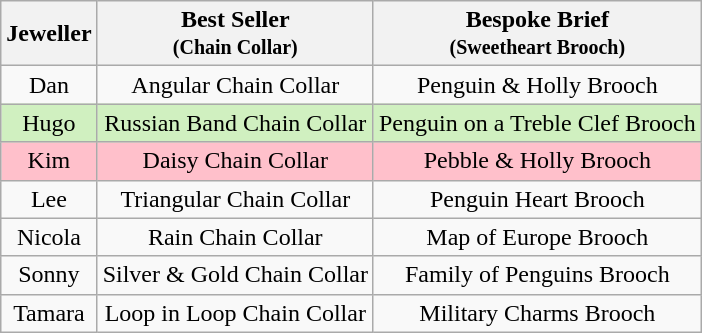<table class="wikitable" style="text-align:center;">
<tr>
<th>Jeweller</th>
<th>Best Seller<br><small>(Chain Collar)</small></th>
<th>Bespoke Brief<br><small>(Sweetheart Brooch)</small></th>
</tr>
<tr>
<td>Dan</td>
<td>Angular Chain Collar</td>
<td>Penguin & Holly Brooch</td>
</tr>
<tr style="background:#d0f0c0">
<td>Hugo</td>
<td>Russian Band Chain Collar</td>
<td>Penguin on a Treble Clef Brooch</td>
</tr>
<tr style="background:Pink">
<td>Kim</td>
<td>Daisy Chain Collar</td>
<td>Pebble & Holly Brooch</td>
</tr>
<tr>
<td>Lee</td>
<td>Triangular Chain Collar</td>
<td>Penguin Heart Brooch</td>
</tr>
<tr>
<td>Nicola</td>
<td>Rain Chain Collar</td>
<td>Map of Europe Brooch</td>
</tr>
<tr>
<td>Sonny</td>
<td>Silver & Gold Chain Collar</td>
<td>Family of Penguins Brooch</td>
</tr>
<tr>
<td>Tamara</td>
<td>Loop in Loop Chain Collar</td>
<td>Military Charms Brooch</td>
</tr>
</table>
